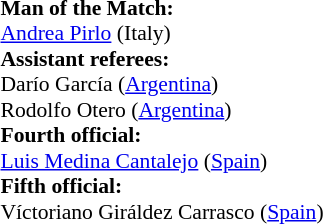<table width=50% style="font-size: 90%">
<tr>
<td><br><strong>Man of the Match:</strong>
<br><a href='#'>Andrea Pirlo</a> (Italy)<br><strong>Assistant referees:</strong>
<br>Darío García (<a href='#'>Argentina</a>)
<br>Rodolfo Otero (<a href='#'>Argentina</a>)
<br><strong>Fourth official:</strong>
<br><a href='#'>Luis Medina Cantalejo</a> (<a href='#'>Spain</a>)
<br><strong>Fifth official:</strong>
<br>Víctoriano Giráldez Carrasco (<a href='#'>Spain</a>)</td>
</tr>
</table>
